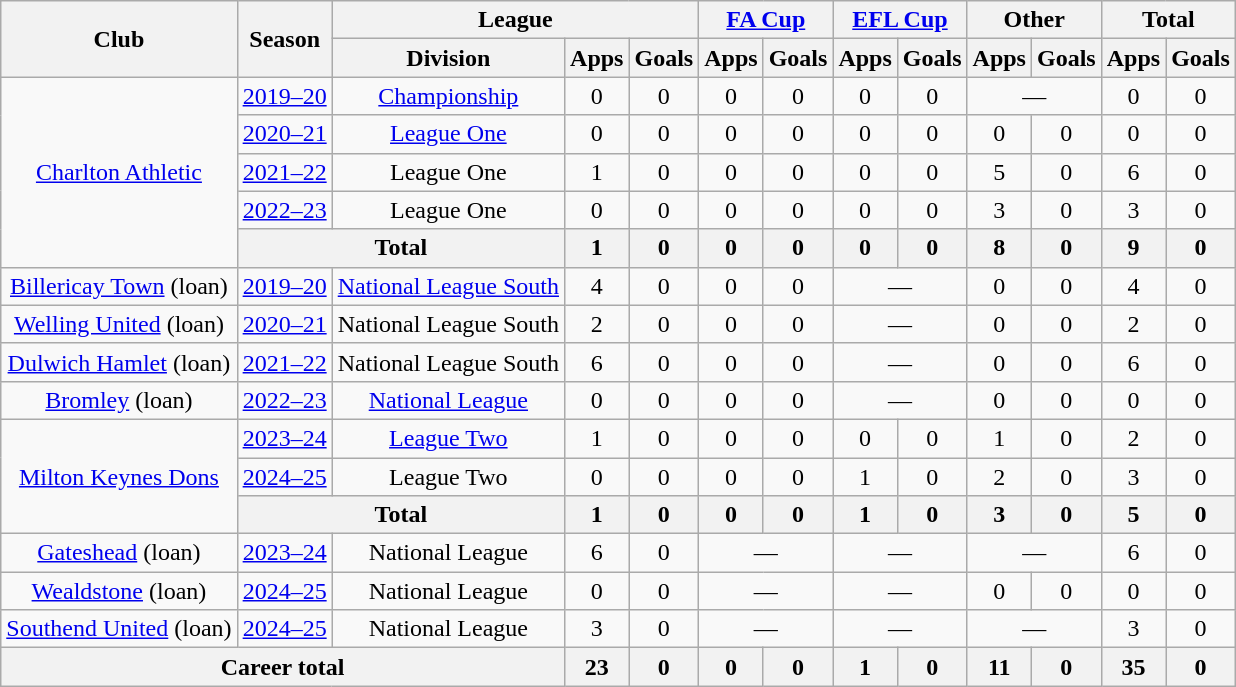<table class="wikitable" style="text-align: center;">
<tr>
<th rowspan="2">Club</th>
<th rowspan="2">Season</th>
<th colspan="3">League</th>
<th colspan="2"><a href='#'>FA Cup</a></th>
<th colspan="2"><a href='#'>EFL Cup</a></th>
<th colspan="2">Other</th>
<th colspan="2">Total</th>
</tr>
<tr>
<th>Division</th>
<th>Apps</th>
<th>Goals</th>
<th>Apps</th>
<th>Goals</th>
<th>Apps</th>
<th>Goals</th>
<th>Apps</th>
<th>Goals</th>
<th>Apps</th>
<th>Goals</th>
</tr>
<tr>
<td rowspan="5"><a href='#'>Charlton Athletic</a></td>
<td><a href='#'>2019–20</a></td>
<td><a href='#'>Championship</a></td>
<td>0</td>
<td>0</td>
<td>0</td>
<td>0</td>
<td>0</td>
<td>0</td>
<td colspan="2">—</td>
<td>0</td>
<td>0</td>
</tr>
<tr>
<td><a href='#'>2020–21</a></td>
<td><a href='#'>League One</a></td>
<td>0</td>
<td>0</td>
<td>0</td>
<td>0</td>
<td>0</td>
<td>0</td>
<td>0</td>
<td>0</td>
<td>0</td>
<td>0</td>
</tr>
<tr>
<td><a href='#'>2021–22</a></td>
<td>League One</td>
<td>1</td>
<td>0</td>
<td>0</td>
<td>0</td>
<td>0</td>
<td>0</td>
<td>5</td>
<td>0</td>
<td>6</td>
<td>0</td>
</tr>
<tr>
<td><a href='#'>2022–23</a></td>
<td>League One</td>
<td>0</td>
<td>0</td>
<td>0</td>
<td>0</td>
<td>0</td>
<td>0</td>
<td>3</td>
<td>0</td>
<td>3</td>
<td>0</td>
</tr>
<tr>
<th colspan="2">Total</th>
<th>1</th>
<th>0</th>
<th>0</th>
<th>0</th>
<th>0</th>
<th>0</th>
<th>8</th>
<th>0</th>
<th>9</th>
<th>0</th>
</tr>
<tr>
<td><a href='#'>Billericay Town</a> (loan)</td>
<td><a href='#'>2019–20</a></td>
<td><a href='#'>National League South</a></td>
<td>4</td>
<td>0</td>
<td>0</td>
<td>0</td>
<td colspan="2">—</td>
<td>0</td>
<td>0</td>
<td>4</td>
<td>0</td>
</tr>
<tr>
<td><a href='#'>Welling United</a> (loan)</td>
<td><a href='#'>2020–21</a></td>
<td>National League South</td>
<td>2</td>
<td>0</td>
<td>0</td>
<td>0</td>
<td colspan="2">—</td>
<td>0</td>
<td>0</td>
<td>2</td>
<td>0</td>
</tr>
<tr>
<td><a href='#'>Dulwich Hamlet</a> (loan)</td>
<td><a href='#'>2021–22</a></td>
<td>National League South</td>
<td>6</td>
<td>0</td>
<td>0</td>
<td>0</td>
<td colspan="2">—</td>
<td>0</td>
<td>0</td>
<td>6</td>
<td>0</td>
</tr>
<tr>
<td><a href='#'>Bromley</a> (loan)</td>
<td><a href='#'>2022–23</a></td>
<td><a href='#'>National League</a></td>
<td>0</td>
<td>0</td>
<td>0</td>
<td>0</td>
<td colspan="2">—</td>
<td>0</td>
<td>0</td>
<td>0</td>
<td>0</td>
</tr>
<tr>
<td rowspan="3"><a href='#'>Milton Keynes Dons</a></td>
<td><a href='#'>2023–24</a></td>
<td><a href='#'>League Two</a></td>
<td>1</td>
<td>0</td>
<td>0</td>
<td>0</td>
<td>0</td>
<td>0</td>
<td>1</td>
<td>0</td>
<td>2</td>
<td>0</td>
</tr>
<tr>
<td><a href='#'>2024–25</a></td>
<td>League Two</td>
<td>0</td>
<td>0</td>
<td>0</td>
<td>0</td>
<td>1</td>
<td>0</td>
<td>2</td>
<td>0</td>
<td>3</td>
<td>0</td>
</tr>
<tr>
<th colspan="2">Total</th>
<th>1</th>
<th>0</th>
<th>0</th>
<th>0</th>
<th>1</th>
<th>0</th>
<th>3</th>
<th>0</th>
<th>5</th>
<th>0</th>
</tr>
<tr>
<td><a href='#'>Gateshead</a> (loan)</td>
<td><a href='#'>2023–24</a></td>
<td>National League</td>
<td>6</td>
<td>0</td>
<td colspan="2">—</td>
<td colspan="2">—</td>
<td colspan="2">—</td>
<td>6</td>
<td>0</td>
</tr>
<tr>
<td><a href='#'>Wealdstone</a> (loan)</td>
<td><a href='#'>2024–25</a></td>
<td>National League</td>
<td>0</td>
<td>0</td>
<td colspan="2">—</td>
<td colspan="2">—</td>
<td>0</td>
<td>0</td>
<td>0</td>
<td>0</td>
</tr>
<tr>
<td><a href='#'>Southend United</a> (loan)</td>
<td><a href='#'>2024–25</a></td>
<td>National League</td>
<td>3</td>
<td>0</td>
<td colspan="2">—</td>
<td colspan="2">—</td>
<td colspan="2">—</td>
<td>3</td>
<td>0</td>
</tr>
<tr>
<th colspan="3">Career total</th>
<th>23</th>
<th>0</th>
<th>0</th>
<th>0</th>
<th>1</th>
<th>0</th>
<th>11</th>
<th>0</th>
<th>35</th>
<th>0</th>
</tr>
</table>
